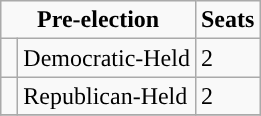<table class= "wikitable">
<tr>
<td colspan= "2" rowspan= "1" align= "center" valign= "top"><strong>Pre-election</strong></td>
<td valign= "top"><strong>Seats</strong><br></td>
</tr>
<tr>
<td style="background-color:"> </td>
<td>Democratic-Held</td>
<td>2</td>
</tr>
<tr>
<td style="background-color:"> </td>
<td>Republican-Held</td>
<td>2</td>
</tr>
<tr>
</tr>
</table>
